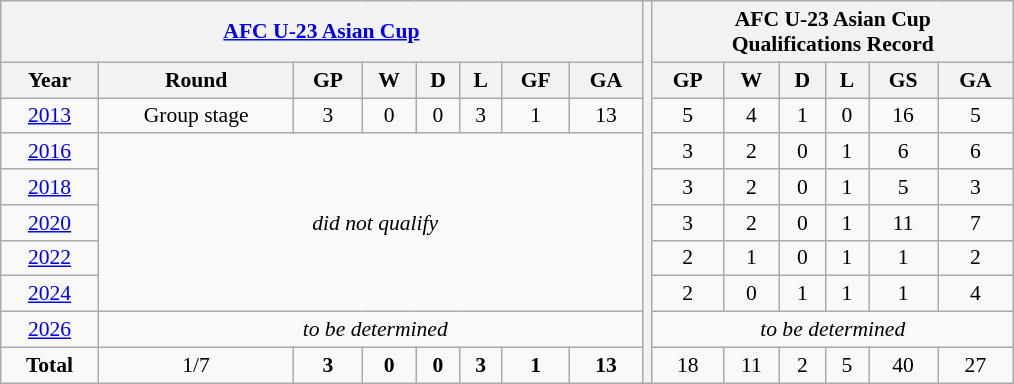<table class="wikitable" style="text-align: center;font-size:90%;">
<tr>
<th colspan=8><a href='#'>AFC U-23 Asian Cup</a></th>
<th width=1% rowspan=90></th>
<th colspan=6>AFC U-23 Asian Cup <br> Qualifications Record</th>
</tr>
<tr>
<th>Year</th>
<th>Round</th>
<th>GP</th>
<th>W</th>
<th>D</th>
<th>L</th>
<th>GF</th>
<th>GA</th>
<th>GP</th>
<th>W</th>
<th>D</th>
<th>L</th>
<th>GS</th>
<th>GA</th>
</tr>
<tr>
<td> <a href='#'>2013</a></td>
<td>Group stage</td>
<td>3</td>
<td>0</td>
<td>0</td>
<td>3</td>
<td>1</td>
<td>13</td>
<td>5</td>
<td>4</td>
<td>1</td>
<td>0</td>
<td>16</td>
<td>5</td>
</tr>
<tr>
<td> <a href='#'>2016</a></td>
<td rowspan="5" colspan="8"><em>did not qualify</em></td>
<td>3</td>
<td>2</td>
<td>0</td>
<td>1</td>
<td>6</td>
<td>6</td>
</tr>
<tr>
<td> <a href='#'>2018</a></td>
<td>3</td>
<td>2</td>
<td>0</td>
<td>1</td>
<td>5</td>
<td>3</td>
</tr>
<tr>
<td> <a href='#'>2020</a></td>
<td>3</td>
<td>2</td>
<td>0</td>
<td>1</td>
<td>11</td>
<td>7</td>
</tr>
<tr>
<td> <a href='#'>2022</a></td>
<td>2</td>
<td>1</td>
<td>0</td>
<td>1</td>
<td>1</td>
<td>2</td>
</tr>
<tr>
<td> <a href='#'>2024</a></td>
<td>2</td>
<td>0</td>
<td>1</td>
<td>1</td>
<td>1</td>
<td>4</td>
</tr>
<tr>
<td> <a href='#'>2026</a></td>
<td rowspan="1" colspan="8"><em>to be determined</em></td>
<td rowspan="1" colspan="8"><em>to be determined</em></td>
</tr>
<tr>
<td><strong>Total</strong></td>
<td>1/7</td>
<td><strong>3</strong></td>
<td><strong>0</strong></td>
<td><strong>0</strong></td>
<td><strong>3</strong></td>
<td><strong>1</strong></td>
<td><strong>13</strong></td>
<td>18</td>
<td>11</td>
<td>2</td>
<td>5</td>
<td>40</td>
<td>27</td>
</tr>
</table>
